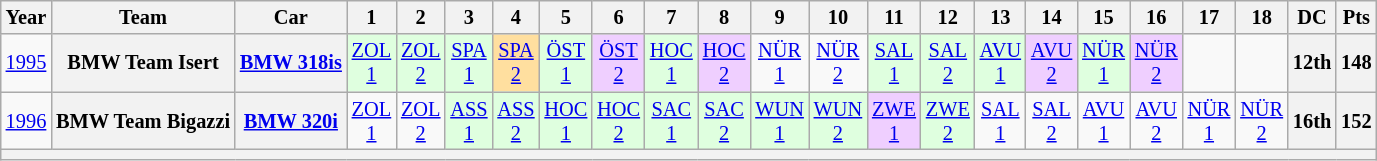<table class="wikitable" border="1" style="text-align:center; font-size:85%;">
<tr>
<th>Year</th>
<th>Team</th>
<th>Car</th>
<th>1</th>
<th>2</th>
<th>3</th>
<th>4</th>
<th>5</th>
<th>6</th>
<th>7</th>
<th>8</th>
<th>9</th>
<th>10</th>
<th>11</th>
<th>12</th>
<th>13</th>
<th>14</th>
<th>15</th>
<th>16</th>
<th>17</th>
<th>18</th>
<th>DC</th>
<th>Pts</th>
</tr>
<tr>
<td><a href='#'>1995</a></td>
<th>BMW Team Isert</th>
<th><a href='#'>BMW 318is</a></th>
<td style="background:#DFFFDF;"><a href='#'>ZOL<br>1</a><br></td>
<td style="background:#DFFFDF;"><a href='#'>ZOL<br>2</a><br></td>
<td style="background:#DFFFDF;"><a href='#'>SPA<br>1</a><br></td>
<td style="background:#FFDF9F;"><a href='#'>SPA<br>2</a><br></td>
<td style="background:#DFFFDF;"><a href='#'>ÖST<br>1</a><br></td>
<td style="background:#EFCFFF;"><a href='#'>ÖST<br>2</a><br></td>
<td style="background:#DFFFDF;"><a href='#'>HOC<br>1</a><br></td>
<td style="background:#EFCFFF;"><a href='#'>HOC<br>2</a><br></td>
<td><a href='#'>NÜR<br>1</a></td>
<td><a href='#'>NÜR<br>2</a></td>
<td style="background:#DFFFDF;"><a href='#'>SAL<br>1</a><br></td>
<td style="background:#DFFFDF;"><a href='#'>SAL<br>2</a><br></td>
<td style="background:#DFFFDF;"><a href='#'>AVU<br>1</a><br></td>
<td style="background:#EFCFFF;"><a href='#'>AVU<br>2</a><br></td>
<td style="background:#DFFFDF;"><a href='#'>NÜR<br>1</a><br></td>
<td style="background:#EFCFFF;"><a href='#'>NÜR<br>2</a><br></td>
<td></td>
<td></td>
<th>12th</th>
<th>148</th>
</tr>
<tr>
<td><a href='#'>1996</a></td>
<th>BMW Team Bigazzi</th>
<th><a href='#'>BMW 320i</a></th>
<td><a href='#'>ZOL<br>1</a></td>
<td><a href='#'>ZOL<br>2</a></td>
<td style="background:#DFFFDF;"><a href='#'>ASS<br>1</a><br></td>
<td style="background:#DFFFDF;"><a href='#'>ASS<br>2</a><br></td>
<td style="background:#DFFFDF;"><a href='#'>HOC<br>1</a><br></td>
<td style="background:#DFFFDF;"><a href='#'>HOC<br>2</a><br></td>
<td style="background:#DFFFDF;"><a href='#'>SAC<br>1</a><br></td>
<td style="background:#DFFFDF;"><a href='#'>SAC<br>2</a><br></td>
<td style="background:#DFFFDF;"><a href='#'>WUN<br>1</a><br></td>
<td style="background:#DFFFDF;"><a href='#'>WUN<br>2</a><br></td>
<td style="background:#EFCFFF;"><a href='#'>ZWE<br>1</a><br></td>
<td style="background:#DFFFDF;"><a href='#'>ZWE<br>2</a><br></td>
<td><a href='#'>SAL<br>1</a></td>
<td><a href='#'>SAL<br>2</a></td>
<td><a href='#'>AVU<br>1</a></td>
<td><a href='#'>AVU<br>2</a></td>
<td><a href='#'>NÜR<br>1</a></td>
<td><a href='#'>NÜR<br>2</a></td>
<th>16th</th>
<th>152</th>
</tr>
<tr>
<th colspan="23"></th>
</tr>
</table>
